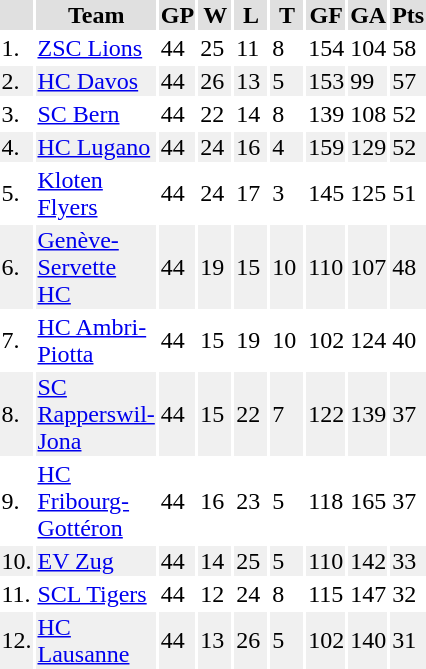<table>
<tr>
<th colspan=2></th>
</tr>
<tr bgcolor="#e0e0e0">
<th width=10></th>
<th width=70>Team</th>
<th width=20>GP</th>
<th width=20>W</th>
<th width=20>L</th>
<th width=20>T</th>
<th width=20>GF</th>
<th width=20>GA</th>
<th width=20>Pts</th>
</tr>
<tr>
<td>1.</td>
<td><a href='#'>ZSC Lions</a></td>
<td>44</td>
<td>25</td>
<td>11</td>
<td>8</td>
<td>154</td>
<td>104</td>
<td>58</td>
</tr>
<tr bgcolor="#f0f0f0">
<td>2.</td>
<td><a href='#'>HC Davos</a></td>
<td>44</td>
<td>26</td>
<td>13</td>
<td>5</td>
<td>153</td>
<td>99</td>
<td>57</td>
</tr>
<tr>
<td>3.</td>
<td><a href='#'>SC Bern</a></td>
<td>44</td>
<td>22</td>
<td>14</td>
<td>8</td>
<td>139</td>
<td>108</td>
<td>52</td>
</tr>
<tr bgcolor="#f0f0f0">
<td>4.</td>
<td><a href='#'>HC Lugano</a></td>
<td>44</td>
<td>24</td>
<td>16</td>
<td>4</td>
<td>159</td>
<td>129</td>
<td>52</td>
</tr>
<tr>
<td>5.</td>
<td><a href='#'>Kloten Flyers</a></td>
<td>44</td>
<td>24</td>
<td>17</td>
<td>3</td>
<td>145</td>
<td>125</td>
<td>51</td>
</tr>
<tr bgcolor="#f0f0f0">
<td>6.</td>
<td><a href='#'>Genève-Servette HC</a></td>
<td>44</td>
<td>19</td>
<td>15</td>
<td>10</td>
<td>110</td>
<td>107</td>
<td>48</td>
</tr>
<tr>
<td>7.</td>
<td><a href='#'>HC Ambri-Piotta</a></td>
<td>44</td>
<td>15</td>
<td>19</td>
<td>10</td>
<td>102</td>
<td>124</td>
<td>40</td>
</tr>
<tr bgcolor="#f0f0f0">
<td>8.</td>
<td><a href='#'>SC Rapperswil-Jona</a></td>
<td>44</td>
<td>15</td>
<td>22</td>
<td>7</td>
<td>122</td>
<td>139</td>
<td>37</td>
</tr>
<tr>
<td>9.</td>
<td><a href='#'>HC Fribourg-Gottéron</a></td>
<td>44</td>
<td>16</td>
<td>23</td>
<td>5</td>
<td>118</td>
<td>165</td>
<td>37</td>
</tr>
<tr bgcolor="#f0f0f0">
<td>10.</td>
<td><a href='#'>EV Zug</a></td>
<td>44</td>
<td>14</td>
<td>25</td>
<td>5</td>
<td>110</td>
<td>142</td>
<td>33</td>
</tr>
<tr>
<td>11.</td>
<td><a href='#'>SCL Tigers</a></td>
<td>44</td>
<td>12</td>
<td>24</td>
<td>8</td>
<td>115</td>
<td>147</td>
<td>32</td>
</tr>
<tr bgcolor="#f0f0f0">
<td>12.</td>
<td><a href='#'>HC Lausanne</a></td>
<td>44</td>
<td>13</td>
<td>26</td>
<td>5</td>
<td>102</td>
<td>140</td>
<td>31</td>
</tr>
</table>
